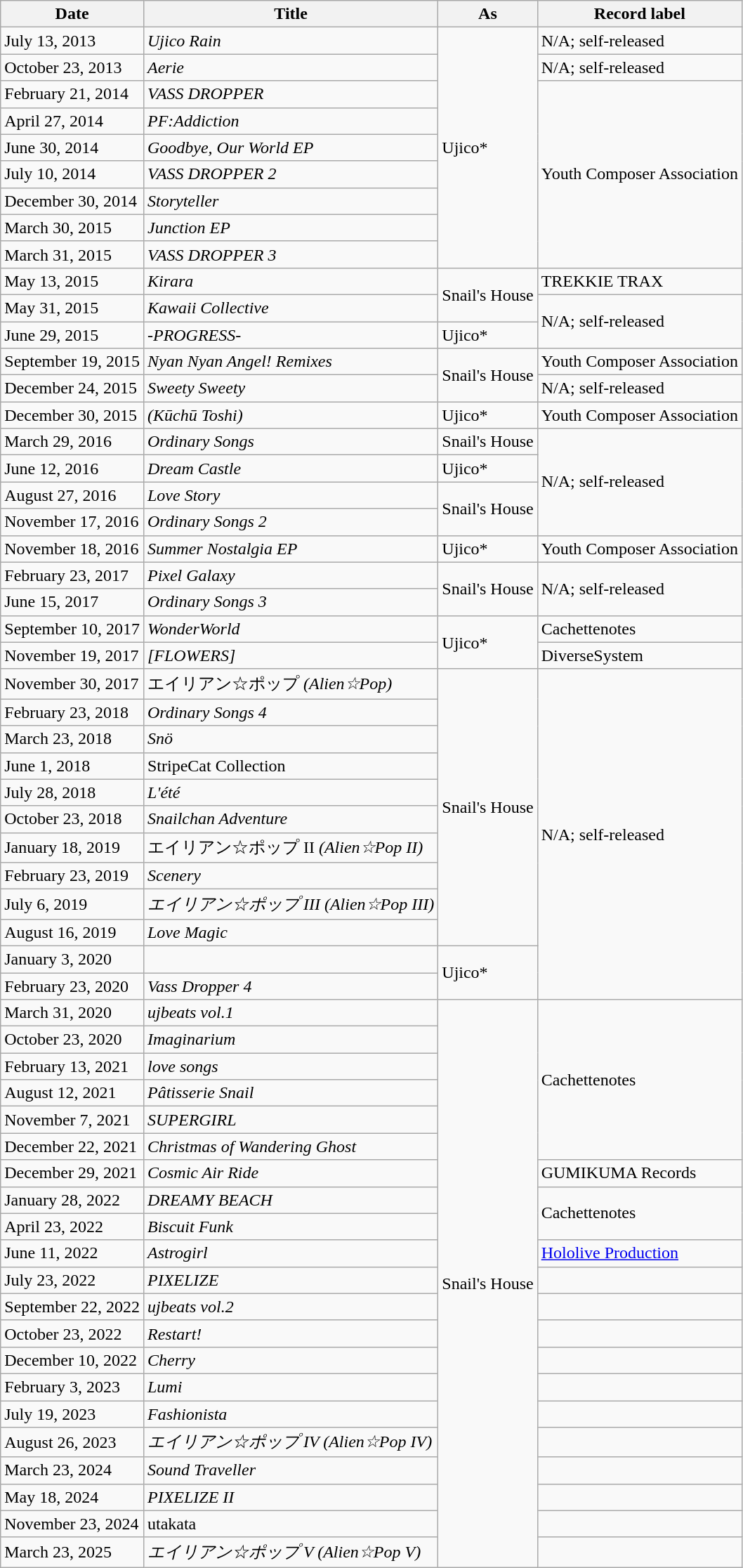<table class="wikitable">
<tr>
<th>Date</th>
<th>Title</th>
<th>As</th>
<th>Record label</th>
</tr>
<tr>
<td>July 13, 2013</td>
<td><em>Ujico Rain</em></td>
<td rowspan="9">Ujico*</td>
<td>N/A; self-released</td>
</tr>
<tr>
<td>October 23, 2013</td>
<td><em>Aerie</em></td>
<td>N/A; self-released</td>
</tr>
<tr>
<td>February 21, 2014</td>
<td><em>VASS DROPPER</em></td>
<td rowspan="7">Youth Composer Association</td>
</tr>
<tr>
<td>April 27, 2014</td>
<td><em>PF:Addiction</em></td>
</tr>
<tr>
<td>June 30, 2014</td>
<td><em>Goodbye, Our World EP</em></td>
</tr>
<tr>
<td>July 10, 2014</td>
<td><em>VASS DROPPER 2</em></td>
</tr>
<tr>
<td>December 30, 2014</td>
<td><em>Storyteller</em></td>
</tr>
<tr>
<td>March 30, 2015</td>
<td><em>Junction EP</em></td>
</tr>
<tr>
<td>March 31, 2015</td>
<td><em>VASS DROPPER 3</em></td>
</tr>
<tr>
<td>May 13, 2015</td>
<td><em>Kirara</em></td>
<td rowspan="2">Snail's House</td>
<td>TREKKIE TRAX</td>
</tr>
<tr>
<td>May 31, 2015</td>
<td><em>Kawaii Collective</em></td>
<td rowspan="2">N/A; self-released</td>
</tr>
<tr>
<td>June 29, 2015</td>
<td><em>-PROGRESS-</em></td>
<td>Ujico*</td>
</tr>
<tr>
<td>September 19, 2015</td>
<td><em>Nyan Nyan Angel! Remixes</em></td>
<td rowspan="2">Snail's House</td>
<td>Youth Composer Association</td>
</tr>
<tr>
<td>December 24, 2015</td>
<td><em>Sweety Sweety</em></td>
<td>N/A; self-released</td>
</tr>
<tr>
<td>December 30, 2015</td>
<td> <em>(Kūchū Toshi)</em></td>
<td>Ujico*</td>
<td>Youth Composer Association</td>
</tr>
<tr>
<td>March 29, 2016</td>
<td><em>Ordinary Songs</em></td>
<td>Snail's House</td>
<td rowspan="4">N/A; self-released</td>
</tr>
<tr>
<td>June 12, 2016</td>
<td><em>Dream Castle</em></td>
<td>Ujico*</td>
</tr>
<tr>
<td>August 27, 2016</td>
<td><em>Love Story</em></td>
<td rowspan="2">Snail's House</td>
</tr>
<tr>
<td>November 17, 2016</td>
<td><em>Ordinary Songs 2</em></td>
</tr>
<tr>
<td>November 18, 2016</td>
<td><em>Summer Nostalgia EP</em></td>
<td>Ujico*</td>
<td>Youth Composer Association</td>
</tr>
<tr>
<td>February 23, 2017</td>
<td><em>Pixel Galaxy</em></td>
<td rowspan="2">Snail's House</td>
<td rowspan="2">N/A; self-released</td>
</tr>
<tr>
<td>June 15, 2017</td>
<td><em>Ordinary Songs 3</em></td>
</tr>
<tr>
<td>September 10, 2017</td>
<td><em>WonderWorld</em></td>
<td rowspan="2">Ujico*</td>
<td>Cachettenotes</td>
</tr>
<tr>
<td>November 19, 2017</td>
<td><em>[FLOWERS]</em></td>
<td>DiverseSystem</td>
</tr>
<tr>
<td>November 30, 2017</td>
<td>エイリアン☆ポップ <em>(Alien☆Pop)</em></td>
<td rowspan="10">Snail's House</td>
<td rowspan="12">N/A; self-released</td>
</tr>
<tr>
<td>February 23, 2018</td>
<td><em>Ordinary Songs 4</em></td>
</tr>
<tr>
<td>March 23, 2018</td>
<td><em>Snö</em></td>
</tr>
<tr>
<td>June 1, 2018</td>
<td>StripeCat Collection</td>
</tr>
<tr>
<td>July 28, 2018</td>
<td><em>L'été</em></td>
</tr>
<tr>
<td>October 23, 2018</td>
<td><em>Snailchan Adventure</em></td>
</tr>
<tr>
<td>January 18, 2019</td>
<td>エイリアン☆ポップ II <em>(Alien☆Pop II)</em></td>
</tr>
<tr>
<td>February 23, 2019</td>
<td><em>Scenery</em></td>
</tr>
<tr>
<td>July 6, 2019</td>
<td><em>エイリアン☆ポップ III (Alien☆Pop III)</em></td>
</tr>
<tr>
<td>August 16, 2019</td>
<td><em>Love Magic</em></td>
</tr>
<tr>
<td>January 3, 2020</td>
<td></td>
<td rowspan="2">Ujico*</td>
</tr>
<tr>
<td>February 23, 2020</td>
<td><em>Vass Dropper 4</em></td>
</tr>
<tr>
<td>March 31, 2020</td>
<td><em>ujbeats vol.1</em></td>
<td rowspan="21">Snail's House</td>
<td rowspan="6">Cachettenotes</td>
</tr>
<tr>
<td>October 23, 2020</td>
<td><em>Imaginarium</em></td>
</tr>
<tr>
<td>February 13, 2021</td>
<td><em>love songs</em></td>
</tr>
<tr>
<td>August 12, 2021</td>
<td><em>Pâtisserie Snail</em></td>
</tr>
<tr>
<td>November 7, 2021</td>
<td><em>SUPERGIRL</em></td>
</tr>
<tr>
<td>December 22, 2021</td>
<td><em>Christmas of Wandering Ghost</em></td>
</tr>
<tr>
<td>December 29, 2021</td>
<td><em>Cosmic Air Ride</em></td>
<td>GUMIKUMA Records</td>
</tr>
<tr>
<td>January 28, 2022</td>
<td><em>DREAMY BEACH</em></td>
<td rowspan="2">Cachettenotes</td>
</tr>
<tr>
<td>April 23, 2022</td>
<td><em>Biscuit Funk</em></td>
</tr>
<tr>
<td>June 11, 2022</td>
<td><em>Astrogirl</em></td>
<td><a href='#'>Hololive Production</a></td>
</tr>
<tr>
<td>July 23, 2022</td>
<td><em>PIXELIZE</em></td>
<td></td>
</tr>
<tr>
<td>September 22, 2022</td>
<td><em>ujbeats vol.2</em></td>
<td></td>
</tr>
<tr>
<td>October 23, 2022</td>
<td><em>Restart!</em></td>
<td></td>
</tr>
<tr>
<td>December 10, 2022</td>
<td><em>Cherry</em></td>
<td></td>
</tr>
<tr>
<td>February 3, 2023</td>
<td><em>Lumi</em></td>
<td></td>
</tr>
<tr>
<td>July 19, 2023</td>
<td><em>Fashionista</em></td>
<td></td>
</tr>
<tr>
<td>August 26, 2023</td>
<td><em>エイリアン☆ポップ IV (Alien☆Pop IV)</em></td>
<td></td>
</tr>
<tr>
<td>March 23, 2024</td>
<td><em>Sound Traveller</em></td>
<td></td>
</tr>
<tr>
<td>May 18, 2024</td>
<td><em>PIXELIZE II</em></td>
<td></td>
</tr>
<tr>
<td>November 23, 2024</td>
<td>utakata</td>
<td></td>
</tr>
<tr>
<td>March 23, 2025</td>
<td><em>エイリアン☆ポップ V (Alien☆Pop V)</em></td>
<td></td>
</tr>
</table>
